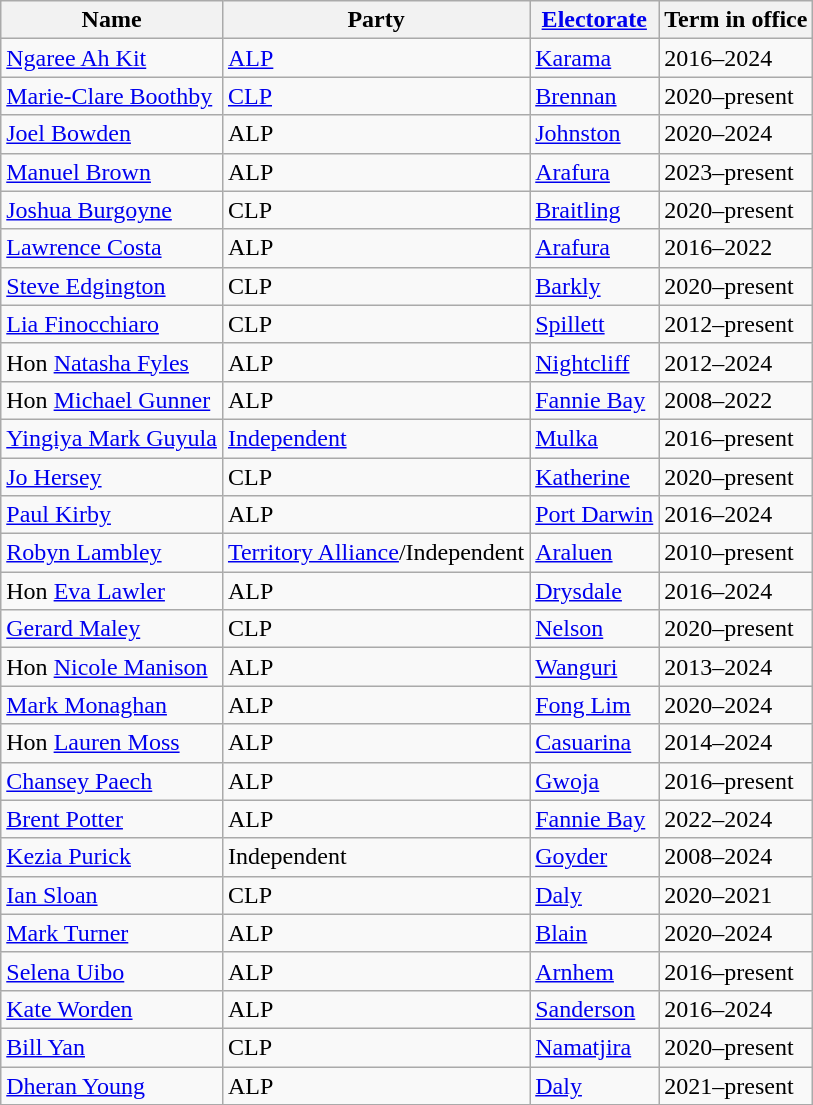<table class="wikitable sortable">
<tr>
<th>Name</th>
<th>Party</th>
<th><a href='#'>Electorate</a></th>
<th>Term in office</th>
</tr>
<tr>
<td><a href='#'>Ngaree Ah Kit</a></td>
<td><a href='#'>ALP</a></td>
<td><a href='#'>Karama</a></td>
<td>2016–2024</td>
</tr>
<tr>
<td><a href='#'>Marie-Clare Boothby</a></td>
<td><a href='#'>CLP</a></td>
<td><a href='#'>Brennan</a></td>
<td>2020–present</td>
</tr>
<tr>
<td><a href='#'>Joel Bowden</a></td>
<td>ALP</td>
<td><a href='#'>Johnston</a></td>
<td>2020–2024</td>
</tr>
<tr>
<td><a href='#'>Manuel Brown</a></td>
<td>ALP</td>
<td><a href='#'>Arafura</a></td>
<td>2023–present</td>
</tr>
<tr>
<td><a href='#'>Joshua Burgoyne</a></td>
<td>CLP</td>
<td><a href='#'>Braitling</a></td>
<td>2020–present</td>
</tr>
<tr>
<td><a href='#'>Lawrence Costa</a></td>
<td>ALP</td>
<td><a href='#'>Arafura</a></td>
<td>2016–2022</td>
</tr>
<tr>
<td><a href='#'>Steve Edgington</a></td>
<td>CLP</td>
<td><a href='#'>Barkly</a></td>
<td>2020–present</td>
</tr>
<tr>
<td><a href='#'>Lia Finocchiaro</a></td>
<td>CLP</td>
<td><a href='#'>Spillett</a></td>
<td>2012–present</td>
</tr>
<tr>
<td>Hon <a href='#'>Natasha Fyles</a></td>
<td>ALP</td>
<td><a href='#'>Nightcliff</a></td>
<td>2012–2024</td>
</tr>
<tr>
<td>Hon <a href='#'>Michael Gunner</a> </td>
<td>ALP</td>
<td><a href='#'>Fannie Bay</a></td>
<td>2008–2022</td>
</tr>
<tr>
<td><a href='#'>Yingiya Mark Guyula</a></td>
<td><a href='#'>Independent</a></td>
<td><a href='#'>Mulka</a></td>
<td>2016–present</td>
</tr>
<tr>
<td><a href='#'>Jo Hersey</a></td>
<td>CLP</td>
<td><a href='#'>Katherine</a></td>
<td>2020–present</td>
</tr>
<tr>
<td><a href='#'>Paul Kirby</a></td>
<td>ALP</td>
<td><a href='#'>Port Darwin</a></td>
<td>2016–2024</td>
</tr>
<tr>
<td><a href='#'>Robyn Lambley</a></td>
<td><a href='#'>Territory Alliance</a>/Independent </td>
<td><a href='#'>Araluen</a></td>
<td>2010–present</td>
</tr>
<tr>
<td>Hon <a href='#'>Eva Lawler</a></td>
<td>ALP</td>
<td><a href='#'>Drysdale</a></td>
<td>2016–2024</td>
</tr>
<tr>
<td><a href='#'>Gerard Maley</a></td>
<td>CLP</td>
<td><a href='#'>Nelson</a></td>
<td>2020–present</td>
</tr>
<tr>
<td>Hon <a href='#'>Nicole Manison</a></td>
<td>ALP</td>
<td><a href='#'>Wanguri</a></td>
<td>2013–2024</td>
</tr>
<tr>
<td><a href='#'>Mark Monaghan</a></td>
<td>ALP</td>
<td><a href='#'>Fong Lim</a></td>
<td>2020–2024</td>
</tr>
<tr>
<td>Hon <a href='#'>Lauren Moss</a></td>
<td>ALP</td>
<td><a href='#'>Casuarina</a></td>
<td>2014–2024</td>
</tr>
<tr>
<td><a href='#'>Chansey Paech</a></td>
<td>ALP</td>
<td><a href='#'>Gwoja</a></td>
<td>2016–present</td>
</tr>
<tr>
<td><a href='#'>Brent Potter</a> </td>
<td>ALP</td>
<td><a href='#'>Fannie Bay</a></td>
<td>2022–2024</td>
</tr>
<tr>
<td><a href='#'>Kezia Purick</a></td>
<td>Independent</td>
<td><a href='#'>Goyder</a></td>
<td>2008–2024</td>
</tr>
<tr>
<td><a href='#'>Ian Sloan</a> </td>
<td>CLP</td>
<td><a href='#'>Daly</a></td>
<td>2020–2021</td>
</tr>
<tr>
<td><a href='#'>Mark Turner</a></td>
<td>ALP </td>
<td><a href='#'>Blain</a></td>
<td>2020–2024</td>
</tr>
<tr>
<td><a href='#'>Selena Uibo</a></td>
<td>ALP</td>
<td><a href='#'>Arnhem</a></td>
<td>2016–present</td>
</tr>
<tr>
<td><a href='#'>Kate Worden</a></td>
<td>ALP</td>
<td><a href='#'>Sanderson</a></td>
<td>2016–2024</td>
</tr>
<tr>
<td><a href='#'>Bill Yan</a></td>
<td>CLP</td>
<td><a href='#'>Namatjira</a></td>
<td>2020–present</td>
</tr>
<tr>
<td><a href='#'>Dheran Young</a> </td>
<td>ALP</td>
<td><a href='#'>Daly</a></td>
<td>2021–present</td>
</tr>
<tr>
</tr>
</table>
